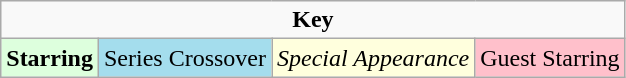<table class="wikitable"  align="center" margin:auto; width:50%;">
<tr>
<td colspan="5" style="text-align:center;"><strong>Key</strong></td>
</tr>
<tr>
<td style="background:#dfd;"><strong>Starring</strong></td>
<td style="background:#A4DDED;">Series Crossover</td>
<td style="background:#ffd; text-align:center;"><em>Special Appearance</em></td>
<td style="background: pink">Guest Starring</td>
</tr>
</table>
